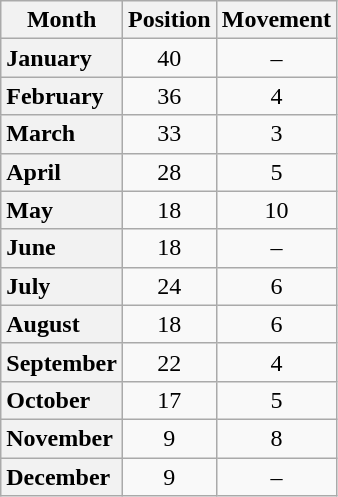<table class="wikitable" style="text-align: center;">
<tr>
<th>Month</th>
<th>Position</th>
<th>Movement</th>
</tr>
<tr>
<th style="text-align: left;">January</th>
<td>40</td>
<td>–</td>
</tr>
<tr>
<th style="text-align: left;">February</th>
<td>36</td>
<td> 4</td>
</tr>
<tr>
<th style="text-align: left;">March</th>
<td>33</td>
<td> 3</td>
</tr>
<tr>
<th style="text-align: left;">April</th>
<td>28</td>
<td> 5</td>
</tr>
<tr>
<th style="text-align: left;">May</th>
<td>18</td>
<td> 10</td>
</tr>
<tr>
<th style="text-align: left;">June</th>
<td>18</td>
<td>–</td>
</tr>
<tr>
<th style="text-align: left;">July</th>
<td>24</td>
<td> 6</td>
</tr>
<tr>
<th style="text-align: left;">August</th>
<td>18</td>
<td> 6</td>
</tr>
<tr>
<th style="text-align: left;">September</th>
<td>22</td>
<td> 4</td>
</tr>
<tr>
<th style="text-align: left;">October</th>
<td>17</td>
<td> 5</td>
</tr>
<tr>
<th style="text-align: left;">November</th>
<td>9</td>
<td> 8</td>
</tr>
<tr>
<th style="text-align: left;">December</th>
<td>9</td>
<td>–</td>
</tr>
</table>
